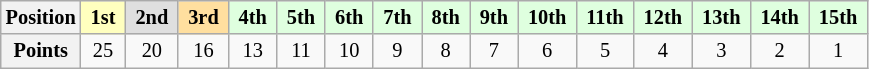<table class="wikitable" style="font-size:85%; text-align:center">
<tr>
<th>Position</th>
<td style="background:#ffffbf;"> <strong>1st</strong> </td>
<td style="background:#dfdfdf;"> <strong>2nd</strong> </td>
<td style="background:#ffdf9f;"> <strong>3rd</strong> </td>
<td style="background:#dfffdf;"> <strong>4th</strong> </td>
<td style="background:#dfffdf;"> <strong>5th</strong> </td>
<td style="background:#dfffdf;"> <strong>6th</strong> </td>
<td style="background:#dfffdf;"> <strong>7th</strong> </td>
<td style="background:#dfffdf;"> <strong>8th</strong> </td>
<td style="background:#dfffdf;"> <strong>9th</strong> </td>
<td style="background:#dfffdf;"> <strong>10th</strong> </td>
<td style="background:#dfffdf;"> <strong>11th</strong> </td>
<td style="background:#dfffdf;"> <strong>12th</strong> </td>
<td style="background:#dfffdf;"> <strong>13th</strong> </td>
<td style="background:#dfffdf;"> <strong>14th</strong> </td>
<td style="background:#dfffdf;"> <strong>15th</strong> </td>
</tr>
<tr>
<th>Points</th>
<td>25</td>
<td>20</td>
<td>16</td>
<td>13</td>
<td>11</td>
<td>10</td>
<td>9</td>
<td>8</td>
<td>7</td>
<td>6</td>
<td>5</td>
<td>4</td>
<td>3</td>
<td>2</td>
<td>1</td>
</tr>
</table>
